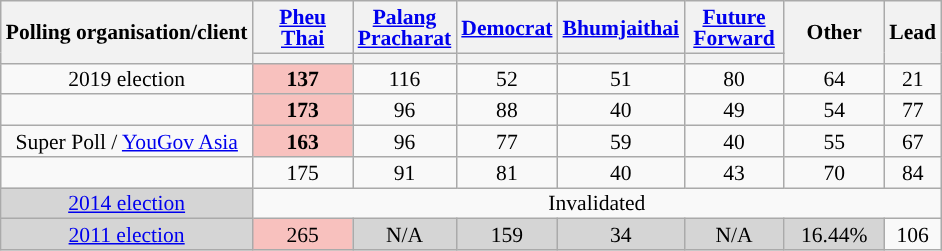<table class="wikitable collapsible sortable" style="text-align:center;font-size:90%;line-height:14px">
<tr>
<th rowspan=2>Polling organisation/client</th>
<th style="width:60px;" class="unsortable"><a href='#'>Pheu Thai</a></th>
<th style="width:60px;" class="unsortable"><a href='#'>Palang Pracharat</a></th>
<th style="width:60px;" class="unsortable"><a href='#'>Democrat</a></th>
<th style="width:60px;" class="unsortable"><a href='#'>Bhumjaithai</a></th>
<th style="width:60px;" class="unsortable"><a href='#'>Future Forward</a></th>
<th rowspan="2" style="width:60px;" class="unsortable">Other</th>
<th rowspan="2" class="unsortable" style="width:20px;">Lead</th>
</tr>
<tr>
<th class="unsortable" style="color:inherit;background:"></th>
<th class="unsortable" style="color:inherit;background:"></th>
<th class="unsortable" style="color:inherit;background:"></th>
<th class="unsortable" style="color:inherit;background:"></th>
<th class="unsortable" style="color:inherit;background:"></th>
</tr>
<tr>
<td>2019 election</td>
<td style="background:#F8C1BE"><strong>137</strong></td>
<td>116</td>
<td>52</td>
<td>51</td>
<td>80</td>
<td>64</td>
<td style="background:">21</td>
</tr>
<tr>
<td></td>
<td style="background:#F8C1BE"><strong>173</strong></td>
<td>96</td>
<td>88</td>
<td>40</td>
<td>49</td>
<td>54</td>
<td style="background:">77</td>
</tr>
<tr>
<td>Super Poll / <a href='#'>YouGov Asia</a></td>
<td style="background:#F8C1BE"><strong>163</strong></td>
<td>96</td>
<td>77</td>
<td>59</td>
<td>40</td>
<td>55</td>
<td style="background:">67</td>
</tr>
<tr>
<td></td>
<td>175</td>
<td>91</td>
<td>81</td>
<td>40</td>
<td>43</td>
<td>70</td>
<td>84</td>
</tr>
<tr>
<td style="background:#D5D5D5"><a href='#'>2014 election</a></td>
<td colspan="7">Invalidated</td>
</tr>
<tr>
<td style="background:#D5D5D5"><a href='#'>2011 election</a></td>
<td style="background:#F8C1BE">265</td>
<td style="background:#D5D5D5">N/A</td>
<td style="background:#D5D5D5">159</td>
<td style="background:#D5D5D5">34</td>
<td style="background:#D5D5D5">N/A</td>
<td style="background:#D5D5D5">16.44%</td>
<td style="background:">106</td>
</tr>
</table>
